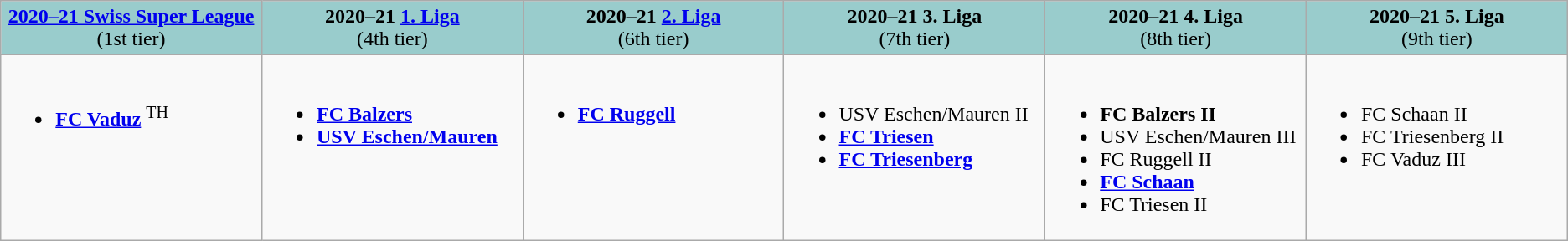<table class="wikitable">
<tr valign="top" bgcolor="#99CCCC">
<td align="center" width="16%"><strong><a href='#'>2020–21 Swiss Super League</a></strong><br>(1st tier)</td>
<td align="center" width="16%"><strong>2020–21 <a href='#'>1. Liga</a></strong><br>(4th tier)</td>
<td align="center" width="16%"><strong>2020–21 <a href='#'>2. Liga</a></strong><br>(6th tier)</td>
<td align="center" width="16%"><strong>2020–21 3. Liga</strong><br>(7th tier)</td>
<td align="center" width="16%"><strong>2020–21 4. Liga</strong><br>(8th tier)</td>
<td align="center" width="16%"><strong>2020–21 5. Liga</strong><br>(9th tier)</td>
</tr>
<tr valign="top">
<td><br><ul><li><strong><a href='#'>FC Vaduz</a></strong> <sup>TH</sup></li></ul></td>
<td><br><ul><li><strong><a href='#'>FC Balzers</a></strong></li><li><strong><a href='#'>USV Eschen/Mauren</a></strong></li></ul></td>
<td><br><ul><li><strong><a href='#'>FC Ruggell</a></strong></li></ul></td>
<td><br><ul><li>USV Eschen/Mauren II</li><li><strong><a href='#'>FC Triesen</a></strong></li><li><strong><a href='#'>FC Triesenberg</a></strong></li></ul></td>
<td><br><ul><li><strong>FC Balzers II</strong></li><li>USV Eschen/Mauren III</li><li>FC Ruggell II</li><li><strong><a href='#'>FC Schaan</a></strong></li><li>FC Triesen II</li></ul></td>
<td><br><ul><li>FC Schaan II</li><li>FC Triesenberg II</li><li>FC Vaduz III</li></ul></td>
</tr>
</table>
